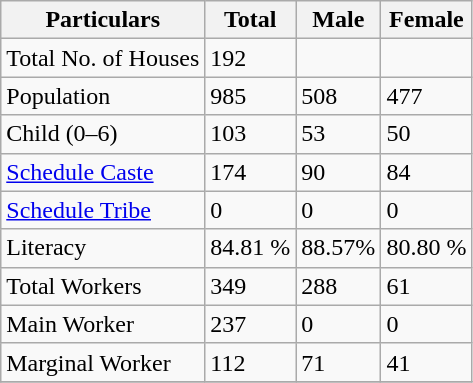<table class="wikitable sortable">
<tr>
<th>Particulars</th>
<th>Total</th>
<th>Male</th>
<th>Female</th>
</tr>
<tr>
<td>Total No. of Houses</td>
<td>192</td>
<td></td>
<td></td>
</tr>
<tr>
<td>Population</td>
<td>985</td>
<td>508</td>
<td>477</td>
</tr>
<tr>
<td>Child (0–6)</td>
<td>103</td>
<td>53</td>
<td>50</td>
</tr>
<tr>
<td><a href='#'>Schedule Caste</a></td>
<td>174</td>
<td>90</td>
<td>84</td>
</tr>
<tr>
<td><a href='#'>Schedule Tribe</a></td>
<td>0</td>
<td>0</td>
<td>0</td>
</tr>
<tr>
<td>Literacy</td>
<td>84.81 %</td>
<td>88.57%</td>
<td>80.80 %</td>
</tr>
<tr>
<td>Total Workers</td>
<td>349</td>
<td>288</td>
<td>61</td>
</tr>
<tr>
<td>Main Worker</td>
<td>237</td>
<td>0</td>
<td>0</td>
</tr>
<tr>
<td>Marginal Worker</td>
<td>112</td>
<td>71</td>
<td>41</td>
</tr>
<tr>
</tr>
</table>
